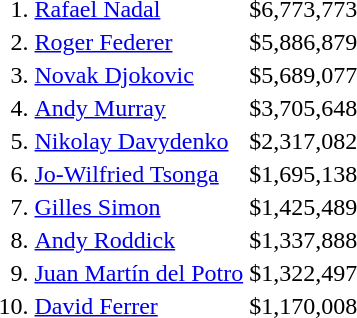<table>
<tr>
<td align="right">1.</td>
<td> <a href='#'>Rafael Nadal</a></td>
<td align="right">$6,773,773</td>
</tr>
<tr>
<td align="right">2.</td>
<td> <a href='#'>Roger Federer</a></td>
<td align="right">$5,886,879</td>
</tr>
<tr>
<td align="right">3.</td>
<td> <a href='#'>Novak Djokovic</a></td>
<td align="right">$5,689,077</td>
</tr>
<tr>
<td align="right">4.</td>
<td> <a href='#'>Andy Murray</a></td>
<td align="right">$3,705,648</td>
</tr>
<tr>
<td align="right">5.</td>
<td> <a href='#'>Nikolay Davydenko</a></td>
<td align="right">$2,317,082</td>
</tr>
<tr>
<td align="right">6.</td>
<td> <a href='#'>Jo-Wilfried Tsonga</a></td>
<td align="right">$1,695,138</td>
</tr>
<tr>
<td align="right">7.</td>
<td> <a href='#'>Gilles Simon</a></td>
<td align="right">$1,425,489</td>
</tr>
<tr>
<td align="right">8.</td>
<td> <a href='#'>Andy Roddick</a></td>
<td align="right">$1,337,888</td>
</tr>
<tr>
<td align="right">9.</td>
<td> <a href='#'>Juan Martín del Potro</a></td>
<td align="right">$1,322,497</td>
</tr>
<tr>
<td align="right">10.</td>
<td> <a href='#'>David Ferrer</a></td>
<td align="right">$1,170,008</td>
</tr>
</table>
